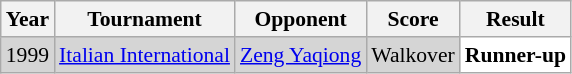<table class="sortable wikitable" style="font-size: 90%;">
<tr>
<th>Year</th>
<th>Tournament</th>
<th>Opponent</th>
<th>Score</th>
<th>Result</th>
</tr>
<tr style="background:#D5D5D5">
<td align="center">1999</td>
<td align="left"><a href='#'>Italian International</a></td>
<td align="left"> <a href='#'>Zeng Yaqiong</a></td>
<td align="left">Walkover</td>
<td style="text-align:left; background:white"> <strong>Runner-up</strong></td>
</tr>
</table>
